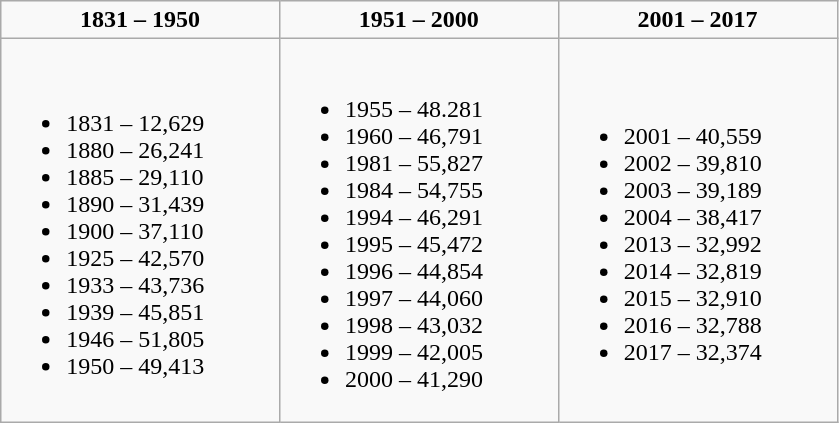<table class="wikitable">
<tr>
<td !valign="top" align="center" width="25%"><strong>1831 – 1950</strong></td>
<td !valign="top" align="center" width="25%"><strong>1951 – 2000</strong></td>
<td !valign="top" align="center" width="25%"><strong>2001 – 2017</strong></td>
</tr>
<tr>
<td><br><ul><li>1831 – 12,629</li><li>1880 – 26,241</li><li>1885 – 29,110</li><li>1890 – 31,439</li><li>1900 – 37,110</li><li>1925 – 42,570</li><li>1933 – 43,736</li><li>1939 – 45,851</li><li>1946 – 51,805 </li><li>1950 – 49,413 </li></ul></td>
<td><br><ul><li>1955 – 48.281</li><li>1960 – 46,791</li><li>1981 – 55,827</li><li>1984 – 54,755</li><li>1994 – 46,291</li><li>1995 – 45,472</li><li>1996 – 44,854</li><li>1997 – 44,060</li><li>1998 – 43,032</li><li>1999 – 42,005</li><li>2000 – 41,290</li></ul></td>
<td><br><ul><li>2001 – 40,559</li><li>2002 – 39,810</li><li>2003 – 39,189</li><li>2004 – 38,417</li><li>2013 – 32,992</li><li>2014 – 32,819</li><li>2015 – 32,910</li><li>2016 – 32,788</li><li>2017 – 32,374</li></ul></td>
</tr>
</table>
